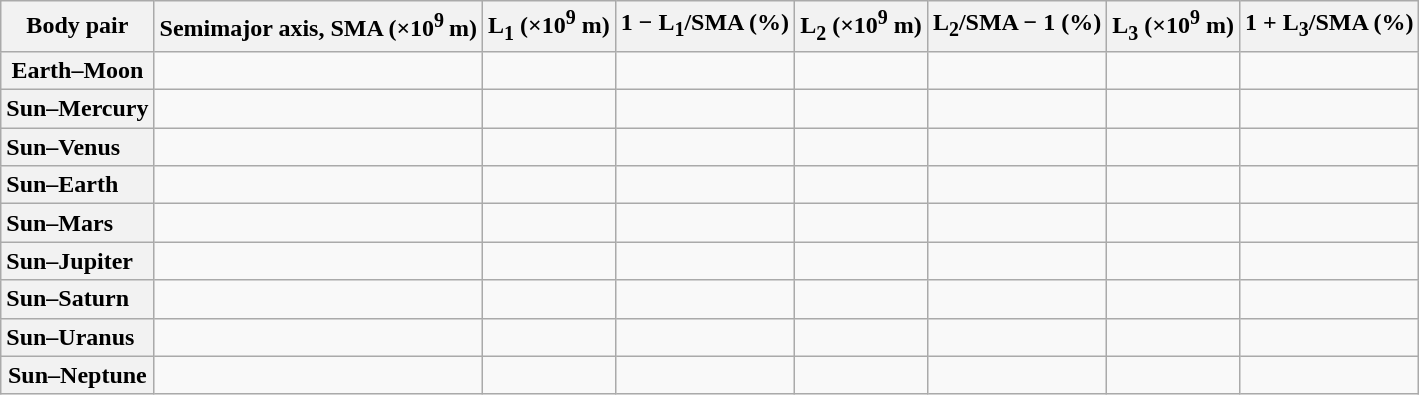<table class="wikitable">
<tr>
<th scope=col>Body pair</th>
<th scope=col>Semimajor axis, SMA (×10<sup>9</sup> m)</th>
<th scope=col>L<sub>1</sub> (×10<sup>9</sup> m)</th>
<th scope=col>1 − L<sub>1</sub>/SMA (%)</th>
<th scope=col>L<sub>2</sub> (×10<sup>9</sup> m)</th>
<th scope=col>L<sub>2</sub>/SMA − 1 (%)</th>
<th scope=col>L<sub>3</sub> (×10<sup>9</sup> m)</th>
<th scope=col>1 + L<sub>3</sub>/SMA (%)</th>
</tr>
<tr>
<th scope=row>Earth–Moon</th>
<td></td>
<td></td>
<td></td>
<td></td>
<td></td>
<td></td>
<td></td>
</tr>
<tr>
<th scope=row style="text-align:left;">Sun–Mercury</th>
<td></td>
<td></td>
<td></td>
<td></td>
<td></td>
<td></td>
<td></td>
</tr>
<tr>
<th scope=row style="text-align:left;">Sun–Venus</th>
<td></td>
<td></td>
<td></td>
<td></td>
<td></td>
<td></td>
<td></td>
</tr>
<tr>
<th scope=row style="text-align:left;">Sun–Earth</th>
<td></td>
<td></td>
<td></td>
<td></td>
<td></td>
<td></td>
<td></td>
</tr>
<tr>
<th scope=row style="text-align:left;">Sun–Mars</th>
<td></td>
<td></td>
<td></td>
<td></td>
<td></td>
<td></td>
<td></td>
</tr>
<tr>
<th scope=row style="text-align:left;">Sun–Jupiter</th>
<td></td>
<td></td>
<td></td>
<td></td>
<td></td>
<td></td>
<td></td>
</tr>
<tr>
<th scope=row style="text-align:left;">Sun–Saturn</th>
<td></td>
<td></td>
<td></td>
<td></td>
<td></td>
<td></td>
<td></td>
</tr>
<tr>
<th scope=row style="text-align:left;">Sun–Uranus</th>
<td></td>
<td></td>
<td></td>
<td></td>
<td></td>
<td></td>
<td></td>
</tr>
<tr>
<th scope=row style="white-space:nowrap">Sun–Neptune</th>
<td></td>
<td></td>
<td></td>
<td></td>
<td></td>
<td></td>
<td></td>
</tr>
</table>
